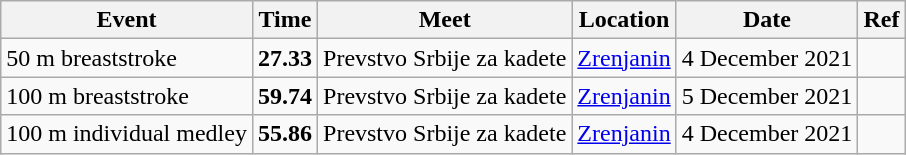<table class="wikitable">
<tr>
<th>Event</th>
<th>Time</th>
<th>Meet</th>
<th>Location</th>
<th>Date</th>
<th>Ref</th>
</tr>
<tr>
<td>50 m breaststroke</td>
<td style="text-align:center;"><strong>27.33</strong></td>
<td>Prevstvo Srbije za kadete</td>
<td><a href='#'>Zrenjanin</a></td>
<td>4 December 2021</td>
<td style="text-align:center;"></td>
</tr>
<tr>
<td>100 m breaststroke</td>
<td style="text-align:center;"><strong>59.74</strong></td>
<td>Prevstvo Srbije za kadete</td>
<td><a href='#'>Zrenjanin</a></td>
<td>5 December 2021</td>
<td style="text-align:center;"></td>
</tr>
<tr>
<td>100 m individual medley</td>
<td style="text-align:center;"><strong>55.86</strong></td>
<td>Prevstvo Srbije za kadete</td>
<td><a href='#'>Zrenjanin</a></td>
<td>4 December 2021</td>
<td style="text-align:center;"></td>
</tr>
</table>
